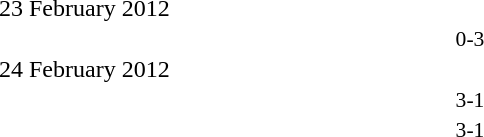<table style="width:50%;" cellspacing="1">
<tr>
<th width=15%></th>
<th width=10%></th>
<th width=15%></th>
</tr>
<tr>
<td>23 February 2012</td>
</tr>
<tr style=font-size:90%>
<td align=right></td>
<td align=center>0-3</td>
<td></td>
</tr>
<tr>
<td>24 February 2012</td>
</tr>
<tr style=font-size:90%>
<td align=right></td>
<td align=center>3-1</td>
<td></td>
</tr>
<tr style=font-size:90%>
<td align=right></td>
<td align=center>3-1</td>
<td></td>
</tr>
</table>
